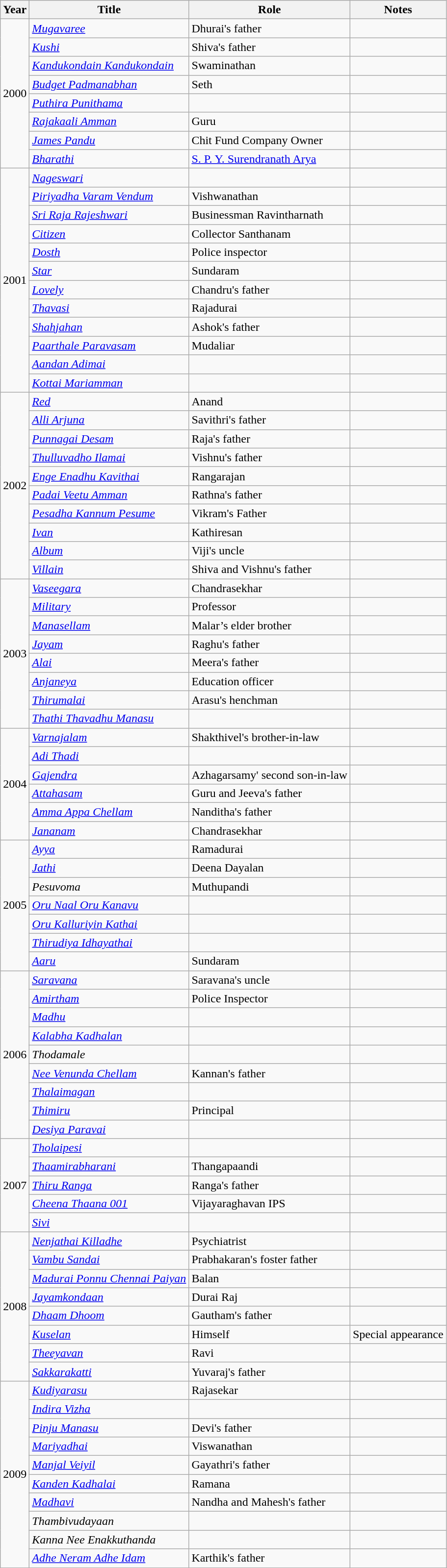<table class="wikitable sortable">
<tr>
<th>Year</th>
<th>Title</th>
<th>Role</th>
<th class="unsortable">Notes</th>
</tr>
<tr>
<td rowspan=8>2000</td>
<td><em><a href='#'>Mugavaree</a></em></td>
<td>Dhurai's father</td>
<td></td>
</tr>
<tr>
<td><em><a href='#'>Kushi</a></em></td>
<td>Shiva's father</td>
<td></td>
</tr>
<tr>
<td><em><a href='#'>Kandukondain Kandukondain</a></em></td>
<td>Swaminathan</td>
<td></td>
</tr>
<tr>
<td><em><a href='#'>Budget Padmanabhan</a></em></td>
<td>Seth</td>
<td></td>
</tr>
<tr>
<td><em><a href='#'>Puthira Punithama</a></em></td>
<td></td>
<td></td>
</tr>
<tr>
<td><em><a href='#'>Rajakaali Amman</a></em></td>
<td>Guru</td>
<td></td>
</tr>
<tr>
<td><em><a href='#'>James Pandu</a></em></td>
<td>Chit Fund Company Owner</td>
<td></td>
</tr>
<tr>
<td><em><a href='#'>Bharathi</a></em></td>
<td><a href='#'>S. P. Y. Surendranath Arya</a></td>
<td></td>
</tr>
<tr>
<td rowspan=12>2001</td>
<td><em><a href='#'>Nageswari</a></em></td>
<td></td>
<td></td>
</tr>
<tr>
<td><em><a href='#'>Piriyadha Varam Vendum</a></em></td>
<td>Vishwanathan</td>
<td></td>
</tr>
<tr>
<td><em><a href='#'>Sri Raja Rajeshwari</a></em></td>
<td>Businessman Ravintharnath</td>
<td></td>
</tr>
<tr>
<td><em><a href='#'>Citizen</a></em></td>
<td>Collector Santhanam</td>
<td></td>
</tr>
<tr>
<td><em><a href='#'>Dosth</a></em></td>
<td>Police inspector</td>
<td></td>
</tr>
<tr>
<td><em><a href='#'>Star</a></em></td>
<td>Sundaram</td>
<td></td>
</tr>
<tr>
<td><em><a href='#'>Lovely</a></em></td>
<td>Chandru's father</td>
<td></td>
</tr>
<tr>
<td><em><a href='#'>Thavasi</a></em></td>
<td>Rajadurai</td>
<td></td>
</tr>
<tr>
<td><em><a href='#'>Shahjahan</a></em></td>
<td>Ashok's father</td>
<td></td>
</tr>
<tr>
<td><em><a href='#'>Paarthale Paravasam</a></em></td>
<td>Mudaliar</td>
<td></td>
</tr>
<tr>
<td><em><a href='#'>Aandan Adimai</a></em></td>
<td></td>
<td></td>
</tr>
<tr>
<td><em><a href='#'>Kottai Mariamman</a></em></td>
<td></td>
<td></td>
</tr>
<tr>
<td rowspan=10>2002</td>
<td><em><a href='#'>Red</a></em></td>
<td>Anand</td>
<td></td>
</tr>
<tr>
<td><em><a href='#'>Alli Arjuna</a></em></td>
<td>Savithri's father</td>
<td></td>
</tr>
<tr>
<td><em><a href='#'>Punnagai Desam</a></em></td>
<td>Raja's father</td>
<td></td>
</tr>
<tr>
<td><em><a href='#'>Thulluvadho Ilamai</a></em></td>
<td>Vishnu's father</td>
<td></td>
</tr>
<tr>
<td><em><a href='#'>Enge Enadhu Kavithai</a></em></td>
<td>Rangarajan</td>
<td></td>
</tr>
<tr>
<td><em><a href='#'>Padai Veetu Amman</a></em></td>
<td>Rathna's father</td>
<td></td>
</tr>
<tr>
<td><em><a href='#'>Pesadha Kannum Pesume</a></em></td>
<td>Vikram's Father</td>
<td></td>
</tr>
<tr>
<td><em><a href='#'>Ivan</a></em></td>
<td>Kathiresan</td>
<td></td>
</tr>
<tr>
<td><em><a href='#'>Album</a></em></td>
<td>Viji's uncle</td>
<td></td>
</tr>
<tr>
<td><em><a href='#'>Villain</a></em></td>
<td>Shiva and Vishnu's father</td>
<td></td>
</tr>
<tr>
<td rowspan=8>2003</td>
<td><em><a href='#'>Vaseegara</a></em></td>
<td>Chandrasekhar</td>
<td></td>
</tr>
<tr>
<td><em><a href='#'>Military</a></em></td>
<td>Professor</td>
<td></td>
</tr>
<tr>
<td><em><a href='#'>Manasellam</a></em></td>
<td>Malar’s elder brother</td>
<td></td>
</tr>
<tr>
<td><em><a href='#'>Jayam</a></em></td>
<td>Raghu's father</td>
<td></td>
</tr>
<tr>
<td><em><a href='#'>Alai</a></em></td>
<td>Meera's father</td>
<td></td>
</tr>
<tr>
<td><em><a href='#'>Anjaneya</a></em></td>
<td>Education officer</td>
<td></td>
</tr>
<tr>
<td><em><a href='#'>Thirumalai</a></em></td>
<td>Arasu's henchman</td>
<td></td>
</tr>
<tr>
<td><em><a href='#'>Thathi Thavadhu Manasu</a></em></td>
<td></td>
<td></td>
</tr>
<tr>
<td rowspan=6>2004</td>
<td><em><a href='#'>Varnajalam</a></em></td>
<td>Shakthivel's brother-in-law</td>
<td></td>
</tr>
<tr>
<td><em><a href='#'>Adi Thadi</a></em></td>
<td></td>
<td></td>
</tr>
<tr>
<td><em><a href='#'>Gajendra</a></em></td>
<td>Azhagarsamy' second son-in-law</td>
<td></td>
</tr>
<tr>
<td><em><a href='#'>Attahasam</a></em></td>
<td>Guru and Jeeva's father</td>
<td></td>
</tr>
<tr>
<td><em><a href='#'>Amma Appa Chellam</a></em></td>
<td>Nanditha's father</td>
<td></td>
</tr>
<tr>
<td><em><a href='#'>Jananam</a></em></td>
<td>Chandrasekhar</td>
<td></td>
</tr>
<tr>
<td rowspan=7>2005</td>
<td><em><a href='#'>Ayya</a></em></td>
<td>Ramadurai</td>
<td></td>
</tr>
<tr>
<td><em><a href='#'>Jathi</a></em></td>
<td>Deena Dayalan</td>
<td></td>
</tr>
<tr>
<td><em>Pesuvoma</em></td>
<td>Muthupandi</td>
<td></td>
</tr>
<tr>
<td><em><a href='#'>Oru Naal Oru Kanavu</a></em></td>
<td></td>
<td></td>
</tr>
<tr>
<td><em><a href='#'>Oru Kalluriyin Kathai</a></em></td>
<td></td>
<td></td>
</tr>
<tr>
<td><em><a href='#'>Thirudiya Idhayathai</a></em></td>
<td></td>
<td></td>
</tr>
<tr>
<td><em><a href='#'>Aaru</a></em></td>
<td>Sundaram</td>
<td></td>
</tr>
<tr>
<td rowspan=9>2006</td>
<td><em><a href='#'>Saravana</a></em></td>
<td>Saravana's uncle</td>
<td></td>
</tr>
<tr>
<td><em><a href='#'>Amirtham</a></em></td>
<td>Police Inspector</td>
<td></td>
</tr>
<tr>
<td><em><a href='#'>Madhu</a></em></td>
<td></td>
<td></td>
</tr>
<tr>
<td><em><a href='#'>Kalabha Kadhalan</a></em></td>
<td></td>
<td></td>
</tr>
<tr>
<td><em>Thodamale</em></td>
<td></td>
<td></td>
</tr>
<tr>
<td><em><a href='#'>Nee Venunda Chellam</a></em></td>
<td>Kannan's father</td>
<td></td>
</tr>
<tr>
<td><em><a href='#'>Thalaimagan</a></em></td>
<td></td>
<td></td>
</tr>
<tr>
<td><em><a href='#'>Thimiru</a></em></td>
<td>Principal</td>
<td></td>
</tr>
<tr>
<td><em><a href='#'>Desiya Paravai</a></em></td>
<td></td>
<td></td>
</tr>
<tr>
<td rowspan=5>2007</td>
<td><em><a href='#'>Tholaipesi</a></em></td>
<td></td>
<td></td>
</tr>
<tr>
<td><em><a href='#'>Thaamirabharani</a></em></td>
<td>Thangapaandi</td>
<td></td>
</tr>
<tr>
<td><em><a href='#'>Thiru Ranga</a></em></td>
<td>Ranga's father</td>
<td></td>
</tr>
<tr>
<td><em><a href='#'>Cheena Thaana 001</a></em></td>
<td>Vijayaraghavan IPS</td>
<td></td>
</tr>
<tr>
<td><em><a href='#'>Sivi</a></em></td>
<td></td>
<td></td>
</tr>
<tr>
<td rowspan=8>2008</td>
<td><em><a href='#'>Nenjathai Killadhe</a></em></td>
<td>Psychiatrist</td>
<td></td>
</tr>
<tr>
<td><em><a href='#'>Vambu Sandai</a></em></td>
<td>Prabhakaran's foster father</td>
<td></td>
</tr>
<tr>
<td><em><a href='#'>Madurai Ponnu Chennai Paiyan</a></em></td>
<td>Balan</td>
<td></td>
</tr>
<tr>
<td><em><a href='#'>Jayamkondaan</a></em></td>
<td>Durai Raj</td>
<td></td>
</tr>
<tr>
<td><em><a href='#'>Dhaam Dhoom</a></em></td>
<td>Gautham's father</td>
<td></td>
</tr>
<tr>
<td><em><a href='#'>Kuselan</a></em></td>
<td>Himself</td>
<td>Special appearance</td>
</tr>
<tr>
<td><em><a href='#'>Theeyavan</a></em></td>
<td>Ravi</td>
<td></td>
</tr>
<tr>
<td><em><a href='#'>Sakkarakatti</a></em></td>
<td>Yuvaraj's father</td>
<td></td>
</tr>
<tr>
<td rowspan=10>2009</td>
<td><em><a href='#'>Kudiyarasu</a></em></td>
<td>Rajasekar</td>
<td></td>
</tr>
<tr>
<td><em><a href='#'>Indira Vizha</a></em></td>
<td></td>
<td></td>
</tr>
<tr>
<td><em><a href='#'>Pinju Manasu</a></em></td>
<td>Devi's father</td>
<td></td>
</tr>
<tr>
<td><em><a href='#'>Mariyadhai</a></em></td>
<td>Viswanathan</td>
<td></td>
</tr>
<tr>
<td><em><a href='#'>Manjal Veiyil</a></em></td>
<td>Gayathri's father</td>
<td></td>
</tr>
<tr>
<td><em><a href='#'>Kanden Kadhalai</a></em></td>
<td>Ramana</td>
<td></td>
</tr>
<tr>
<td><em><a href='#'>Madhavi</a></em></td>
<td>Nandha and Mahesh's father</td>
<td></td>
</tr>
<tr>
<td><em>Thambivudayaan</em></td>
<td></td>
<td></td>
</tr>
<tr>
<td><em>Kanna Nee Enakkuthanda</em></td>
<td></td>
<td></td>
</tr>
<tr>
<td><em><a href='#'>Adhe Neram Adhe Idam</a></em></td>
<td>Karthik's father</td>
<td></td>
</tr>
<tr>
</tr>
</table>
